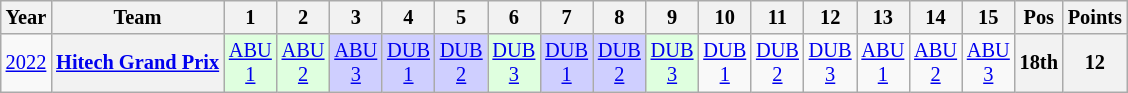<table class="wikitable" style="text-align:center; font-size:85%;">
<tr>
<th>Year</th>
<th>Team</th>
<th>1</th>
<th>2</th>
<th>3</th>
<th>4</th>
<th>5</th>
<th>6</th>
<th>7</th>
<th>8</th>
<th>9</th>
<th>10</th>
<th>11</th>
<th>12</th>
<th>13</th>
<th>14</th>
<th>15</th>
<th>Pos</th>
<th>Points</th>
</tr>
<tr>
<td><a href='#'>2022</a></td>
<th nowrap><a href='#'>Hitech Grand Prix</a></th>
<td style="background:#DFFFDF;"><a href='#'>ABU<br>1</a><br></td>
<td style="background:#DFFFDF;"><a href='#'>ABU<br>2</a><br></td>
<td style="background:#CFCFFF;"><a href='#'>ABU<br>3</a><br></td>
<td style="background:#CFCFFF;"><a href='#'>DUB<br>1</a><br></td>
<td style="background:#CFCFFF;"><a href='#'>DUB<br>2</a><br></td>
<td style="background:#DFFFDF;"><a href='#'>DUB<br>3</a><br></td>
<td style="background:#CFCFFF;"><a href='#'>DUB<br>1</a><br></td>
<td style="background:#CFCFFF;"><a href='#'>DUB<br>2</a><br></td>
<td style="background:#DFFFDF;"><a href='#'>DUB<br>3</a><br></td>
<td><a href='#'>DUB<br>1</a></td>
<td><a href='#'>DUB<br>2</a></td>
<td><a href='#'>DUB<br>3</a></td>
<td><a href='#'>ABU<br>1</a></td>
<td><a href='#'>ABU<br>2</a></td>
<td><a href='#'>ABU<br>3</a></td>
<th>18th</th>
<th>12</th>
</tr>
</table>
